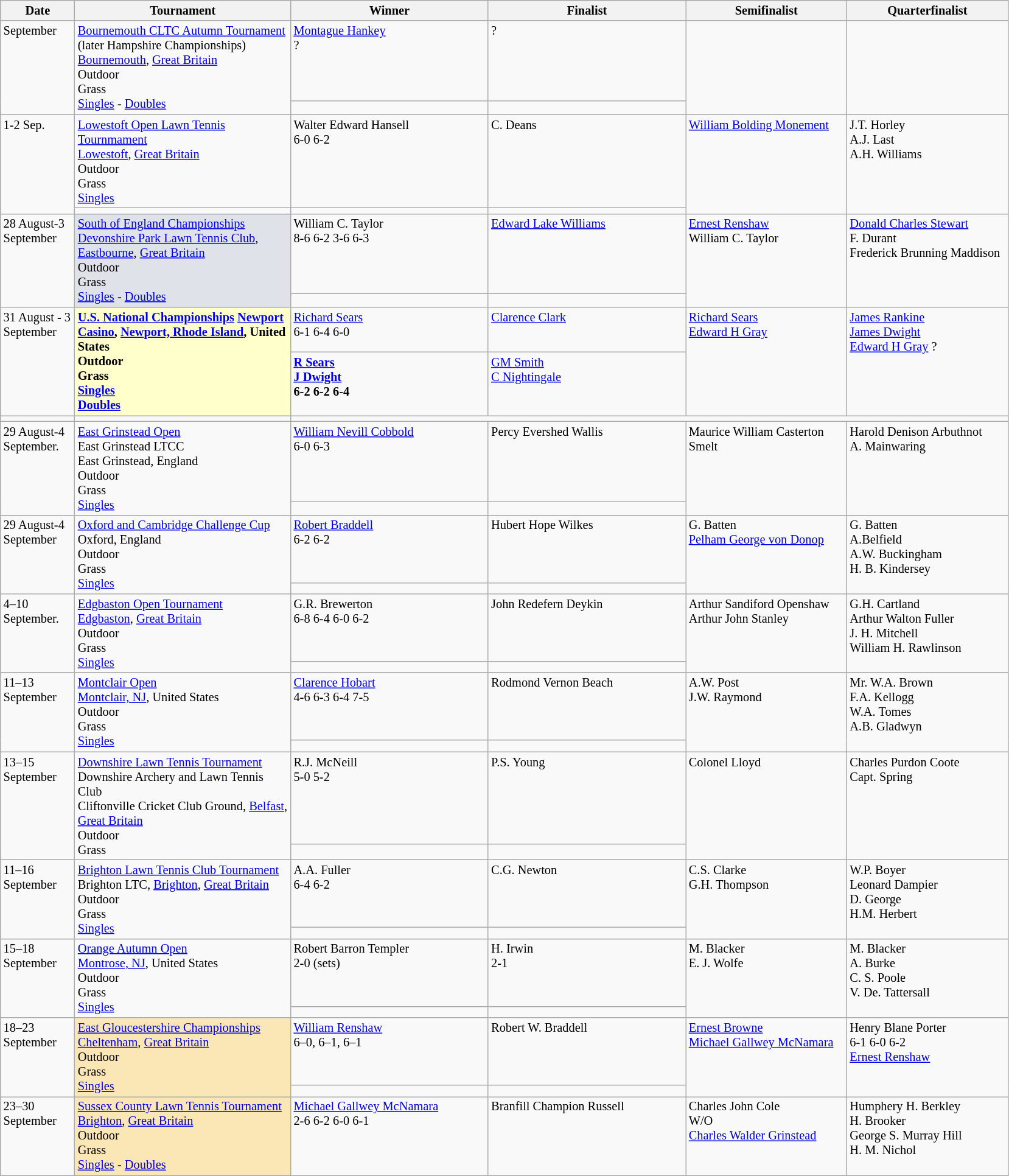<table class="wikitable" style="font-size:85%;">
<tr>
<th width="75">Date</th>
<th width="230">Tournament</th>
<th width="210">Winner</th>
<th width="210">Finalist</th>
<th width="170">Semifinalist</th>
<th width="170">Quarterfinalist</th>
</tr>
<tr valign=top>
<td rowspan=2>September</td>
<td rowspan=2><a href='#'>Bournemouth CLTC Autumn Tournament</a><br>(later Hampshire Championships)<br> <a href='#'>Bournemouth</a>, <a href='#'>Great Britain</a><br>Outdoor<br>Grass<br><a href='#'>Singles</a> - <a href='#'>Doubles</a></td>
<td> <a href='#'>Montague Hankey</a> <br>?</td>
<td>?</td>
<td rowspan=2></td>
<td rowspan=2></td>
</tr>
<tr valign=top>
<td></td>
<td></td>
</tr>
<tr valign=top>
<td rowspan=2>1-2 Sep.</td>
<td><a href='#'>Lowestoft Open Lawn Tennis Tournmament</a><br><a href='#'>Lowestoft</a>, <a href='#'>Great Britain</a><br>Outdoor<br>Grass<br><a href='#'>Singles</a></td>
<td> Walter Edward Hansell<br>6-0 6-2</td>
<td> C. Deans</td>
<td rowspan=2> <a href='#'>William Bolding Monement</a></td>
<td rowspan=2> J.T. Horley<br>  A.J. Last<br> A.H. Williams</td>
</tr>
<tr valign=top>
<td></td>
<td></td>
</tr>
<tr valign=top>
<td rowspan=2>28 August-3 September</td>
<td style="background:#dfe2e9" rowspan=2><a href='#'>South of England Championships</a> <br> <a href='#'>Devonshire Park Lawn Tennis Club</a>,  <a href='#'>Eastbourne</a>, <a href='#'>Great Britain</a><br>Outdoor<br>Grass<br><a href='#'>Singles</a> - <a href='#'>Doubles</a></td>
<td> William C. Taylor<br>8-6 6-2 3-6 6-3</td>
<td> <a href='#'>Edward Lake Williams</a></td>
<td rowspan=2> <a href='#'>Ernest Renshaw</a> <br> William C. Taylor</td>
<td rowspan=2> <a href='#'>Donald Charles Stewart</a> <br> F. Durant<br> Frederick Brunning Maddison</td>
</tr>
<tr valign=top>
<td></td>
<td></td>
</tr>
<tr valign=top>
<td rowspan=2>31 August - 3 September</td>
<td style="background:#ffc" rowspan=2><strong><a href='#'>U.S. National Championships</a> <a href='#'>Newport Casino</a>, <a href='#'>Newport, Rhode Island</a>, United States<br>Outdoor<br> Grass<br><a href='#'>Singles</a><br><a href='#'>Doubles</a></strong></td>
<td> <a href='#'>Richard Sears</a> <br>6-1 6-4 6-0</td>
<td> <a href='#'>Clarence Clark</a></td>
<td rowspan=2> <a href='#'>Richard Sears</a><br> <a href='#'>Edward H Gray</a></td>
<td rowspan=2> <a href='#'>James Rankine</a><br> <a href='#'>James Dwight</a><br>  <a href='#'>Edward H Gray</a> ?</td>
</tr>
<tr valign=top>
<td><strong> <a href='#'>R Sears</a><br> <a href='#'>J Dwight</a><br>6-2 6-2 6-4</strong></td>
<td> <a href='#'>GM Smith</a><br><a href='#'>C Nightingale</a></td>
</tr>
<tr valign=top>
<td></td>
<td></td>
</tr>
<tr valign=top>
<td rowspan=2>29 August-4 September.</td>
<td rowspan=2><a href='#'>East Grinstead Open</a><br>East Grinstead LTCC<br>East Grinstead, England<br>Outdoor<br> Grass<br><a href='#'>Singles</a></td>
<td> <a href='#'>William Nevill Cobbold</a> <br>6-0 6-3</td>
<td> Percy Evershed Wallis</td>
<td rowspan=2> Maurice William Casterton Smelt</td>
<td rowspan=2> Harold Denison Arbuthnot <br> A. Mainwaring <br></td>
</tr>
<tr valign=top>
<td></td>
<td></td>
</tr>
<tr valign=top>
<td rowspan=2>29 August-4 September</td>
<td rowspan=2><a href='#'>Oxford and Cambridge Challenge Cup</a><br>Oxford, England<br>Outdoor<br> Grass<br><a href='#'>Singles</a></td>
<td> <a href='#'>Robert Braddell</a><br>6-2 6-2</td>
<td> Hubert Hope Wilkes <br></td>
<td rowspan=2> G. Batten  <br> <a href='#'>Pelham George von Donop</a></td>
<td rowspan=2> G. Batten <br> A.Belfield<br> A.W. Buckingham  <br> H. B. Kindersey</td>
</tr>
<tr valign=top>
<td></td>
<td></td>
</tr>
<tr valign=top>
<td rowspan=2>4–10 September.</td>
<td rowspan=2><a href='#'>Edgbaston Open Tournament</a><br> <a href='#'>Edgbaston</a>, <a href='#'>Great Britain</a><br>Outdoor<br> Grass<br><a href='#'>Singles</a></td>
<td> G.R. Brewerton <br>6-8 6-4 6-0 6-2</td>
<td>  John Redefern Deykin <br></td>
<td rowspan=2> Arthur Sandiford Openshaw <br> Arthur John Stanley</td>
<td rowspan=2> G.H. Cartland <br> Arthur Walton Fuller <br> J. H. Mitchell<br> William H. Rawlinson</td>
</tr>
<tr valign=top>
<td></td>
<td></td>
</tr>
<tr valign=top>
<td rowspan=2>11–13 September</td>
<td rowspan=2><a href='#'>Montclair Open</a><br> <a href='#'>Montclair, NJ</a>, United States<br>Outdoor<br>Grass<br><a href='#'>Singles</a></td>
<td> <a href='#'>Clarence Hobart</a><br>4-6 6-3 6-4 7-5</td>
<td> Rodmond Vernon Beach</td>
<td rowspan=2> A.W. Post <br> J.W. Raymond</td>
<td rowspan=2> Mr. W.A. Brown<br>  F.A. Kellogg<br> W.A. Tomes <br> A.B. Gladwyn</td>
</tr>
<tr valign=top>
<td></td>
<td></td>
</tr>
<tr valign=top>
<td rowspan=2>13–15 September</td>
<td rowspan=2><a href='#'>Downshire Lawn Tennis Tournament</a> <br>Downshire Archery and Lawn Tennis Club<br> Cliftonville Cricket Club Ground, <a href='#'>Belfast</a>, <a href='#'>Great Britain</a><br>Outdoor<br>Grass<br></td>
<td> R.J. McNeill<br>5-0 5-2</td>
<td>P.S. Young</td>
<td rowspan=2> Colonel Lloyd</td>
<td rowspan=2> Charles Purdon Coote <br> Capt. Spring</td>
</tr>
<tr valign=top>
<td></td>
<td></td>
</tr>
<tr valign=top>
<td rowspan=2>11–16 September</td>
<td rowspan=2><a href='#'>Brighton Lawn Tennis Club Tournament</a><br> Brighton LTC, <a href='#'>Brighton</a>, <a href='#'>Great Britain</a><br>Outdoor<br>Grass<br><a href='#'>Singles</a></td>
<td> A.A. Fuller<br>6-4 6-2</td>
<td> C.G. Newton</td>
<td rowspan=2> C.S. Clarke <br> G.H. Thompson</td>
<td rowspan=2> W.P. Boyer<br> Leonard Dampier<br>  D. George <br> H.M. Herbert</td>
</tr>
<tr valign=top>
<td></td>
<td></td>
</tr>
<tr valign=top>
<td rowspan=2>15–18 September</td>
<td rowspan=2><a href='#'>Orange Autumn Open</a><br> <a href='#'>Montrose, NJ</a>, United States<br>Outdoor<br>Grass<br><a href='#'>Singles</a></td>
<td> Robert Barron Templer<br>2-0 (sets)</td>
<td> H. Irwin <br>2-1</td>
<td rowspan=2> M. Blacker<br> E. J. Wolfe</td>
<td rowspan=2> M. Blacker<br> A. Burke<br>  C. S. Poole <br>  V. De. Tattersall</td>
</tr>
<tr valign=top>
<td></td>
<td></td>
</tr>
<tr valign=top>
<td rowspan=2>18–23 September</td>
<td style="background:#fae7b5"  rowspan=2><a href='#'>East Gloucestershire Championships</a> <br> <a href='#'>Cheltenham</a>, <a href='#'>Great Britain</a><br>Outdoor<br>Grass<br><a href='#'>Singles</a></td>
<td> <a href='#'>William Renshaw</a><br>6–0, 6–1, 6–1</td>
<td> Robert W. Braddell</td>
<td rowspan=2> <a href='#'>Ernest Browne</a><br>  <a href='#'>Michael Gallwey McNamara</a></td>
<td rowspan=2> Henry Blane Porter<br>6-1 6-0 6-2 <br> <a href='#'>Ernest Renshaw</a></td>
</tr>
<tr valign=top>
<td></td>
<td></td>
</tr>
<tr valign=top>
<td rowspan=2>23–30 September</td>
<td style="background:#fae7b5" rowspan=2><a href='#'>Sussex County Lawn Tennis Tournament</a><br> <a href='#'>Brighton</a>, <a href='#'>Great Britain</a><br>Outdoor<br>Grass<br><a href='#'>Singles</a> - <a href='#'>Doubles</a></td>
<td> <a href='#'>Michael Gallwey McNamara</a><br>2-6 6-2 6-0 6-1</td>
<td> Branfill Champion Russell</td>
<td rowspan=2> Charles John Cole <br> W/O <br>  <a href='#'>Charles Walder Grinstead</a></td>
<td rowspan=2> Humphery H. Berkley <br> H. Brooker <br> George S. Murray Hill <br> H. M. Nichol</td>
</tr>
</table>
